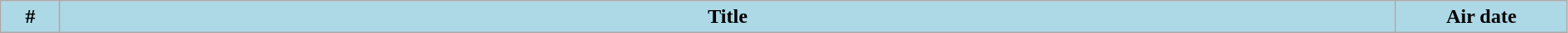<table class="wikitable plainrowheaders" style="width:99%; background:#fff;">
<tr>
<th style="background:#add8e6; width:40px;">#</th>
<th style="background: #add8e6;">Title</th>
<th style="background:#add8e6; width:130px;">Air date<br>





</th>
</tr>
</table>
